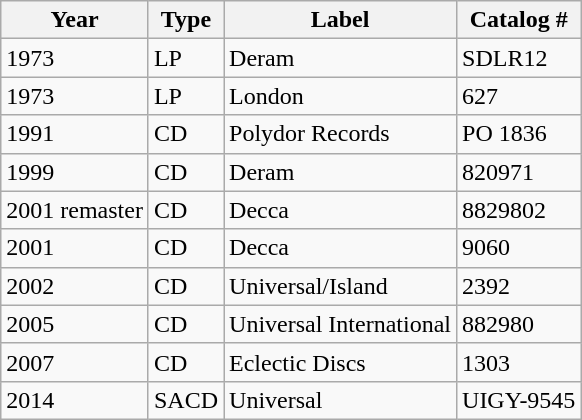<table class="wikitable" border="1">
<tr>
<th>Year</th>
<th>Type</th>
<th>Label</th>
<th>Catalog #</th>
</tr>
<tr>
<td>1973</td>
<td>LP</td>
<td>Deram</td>
<td>SDLR12</td>
</tr>
<tr>
<td>1973</td>
<td>LP</td>
<td>London</td>
<td>627</td>
</tr>
<tr>
<td>1991</td>
<td>CD</td>
<td>Polydor Records</td>
<td>PO 1836</td>
</tr>
<tr>
<td>1999</td>
<td>CD</td>
<td>Deram</td>
<td>820971</td>
</tr>
<tr>
<td>2001 remaster</td>
<td>CD</td>
<td>Decca</td>
<td>8829802</td>
</tr>
<tr>
<td>2001</td>
<td>CD</td>
<td>Decca</td>
<td>9060</td>
</tr>
<tr>
<td>2002</td>
<td>CD</td>
<td>Universal/Island</td>
<td>2392</td>
</tr>
<tr>
<td>2005</td>
<td>CD</td>
<td>Universal International</td>
<td>882980</td>
</tr>
<tr>
<td>2007</td>
<td>CD</td>
<td>Eclectic Discs</td>
<td>1303</td>
</tr>
<tr>
<td>2014</td>
<td>SACD</td>
<td>Universal</td>
<td>UIGY-9545</td>
</tr>
</table>
